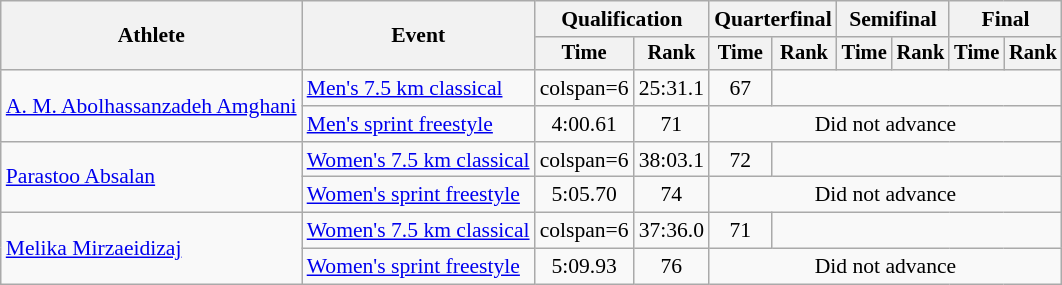<table class="wikitable" style="font-size:90%">
<tr>
<th rowspan="2">Athlete</th>
<th rowspan="2">Event</th>
<th colspan="2">Qualification</th>
<th colspan="2">Quarterfinal</th>
<th colspan="2">Semifinal</th>
<th colspan="2">Final</th>
</tr>
<tr style="font-size:95%">
<th>Time</th>
<th>Rank</th>
<th>Time</th>
<th>Rank</th>
<th>Time</th>
<th>Rank</th>
<th>Time</th>
<th>Rank</th>
</tr>
<tr align=center>
<td align=left rowspan=2><a href='#'>A. M. Abolhassanzadeh Amghani</a></td>
<td align=left><a href='#'>Men's 7.5 km classical</a></td>
<td>colspan=6</td>
<td>25:31.1</td>
<td>67</td>
</tr>
<tr align=center>
<td align=left><a href='#'>Men's sprint freestyle</a></td>
<td>4:00.61</td>
<td>71</td>
<td colspan=6>Did not advance</td>
</tr>
<tr align=center>
<td align=left rowspan=2><a href='#'>Parastoo Absalan</a></td>
<td align=left><a href='#'>Women's 7.5 km classical</a></td>
<td>colspan=6</td>
<td>38:03.1</td>
<td>72</td>
</tr>
<tr align=center>
<td align=left><a href='#'>Women's sprint freestyle</a></td>
<td>5:05.70</td>
<td>74</td>
<td colspan=6>Did not advance</td>
</tr>
<tr align=center>
<td align=left rowspan=2><a href='#'>Melika Mirzaeidizaj</a></td>
<td align=left><a href='#'>Women's 7.5 km classical</a></td>
<td>colspan=6</td>
<td>37:36.0</td>
<td>71</td>
</tr>
<tr align=center>
<td align=left><a href='#'>Women's sprint freestyle</a></td>
<td>5:09.93</td>
<td>76</td>
<td colspan=6>Did not advance</td>
</tr>
</table>
